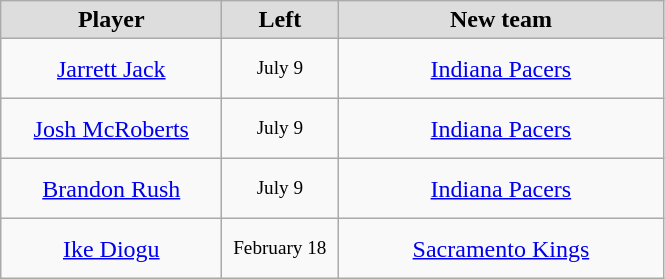<table class="wikitable" style="text-align: center">
<tr align="center"  bgcolor="#dddddd">
<td style="width:140px"><strong>Player</strong></td>
<td style="width:70px"><strong>Left</strong></td>
<td style="width:210px"><strong>New team</strong></td>
</tr>
<tr style="height:40px">
<td><a href='#'>Jarrett Jack</a></td>
<td style="font-size: 80%">July 9</td>
<td><a href='#'>Indiana Pacers</a></td>
</tr>
<tr style="height:40px">
<td><a href='#'>Josh McRoberts</a></td>
<td style="font-size: 80%">July 9</td>
<td><a href='#'>Indiana Pacers</a></td>
</tr>
<tr style="height:40px">
<td><a href='#'>Brandon Rush</a></td>
<td style="font-size: 80%">July 9</td>
<td><a href='#'>Indiana Pacers</a></td>
</tr>
<tr style="height:40px">
<td><a href='#'>Ike Diogu</a></td>
<td style="font-size: 80%">February 18</td>
<td><a href='#'>Sacramento Kings</a></td>
</tr>
</table>
